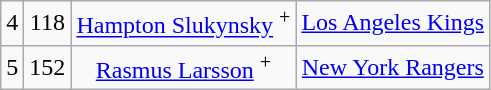<table class="wikitable">
<tr align="center" bgcolor="">
<td>4</td>
<td>118</td>
<td><a href='#'>Hampton Slukynsky</a> <sup>+</sup></td>
<td><a href='#'>Los Angeles Kings</a></td>
</tr>
<tr align="center">
<td>5</td>
<td>152</td>
<td><a href='#'>Rasmus Larsson</a> <sup>+</sup></td>
<td><a href='#'>New York Rangers</a></td>
</tr>
</table>
